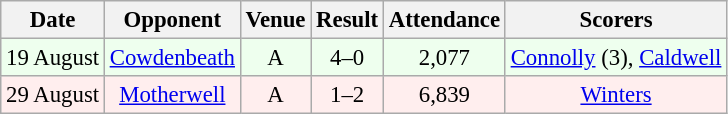<table class="wikitable sortable" style="font-size:95%; text-align:center">
<tr>
<th>Date</th>
<th>Opponent</th>
<th>Venue</th>
<th>Result</th>
<th>Attendance</th>
<th>Scorers</th>
</tr>
<tr style="background:#efe;">
<td>19 August</td>
<td><a href='#'>Cowdenbeath</a></td>
<td>A</td>
<td>4–0</td>
<td>2,077</td>
<td><a href='#'>Connolly</a> (3), <a href='#'>Caldwell</a></td>
</tr>
<tr style="background:#fee;">
<td>29 August</td>
<td><a href='#'>Motherwell</a></td>
<td>A</td>
<td>1–2</td>
<td>6,839</td>
<td><a href='#'>Winters</a></td>
</tr>
</table>
